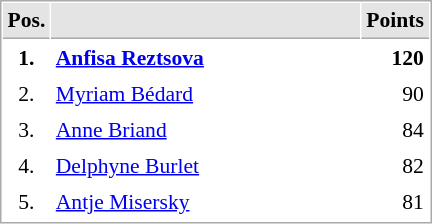<table cellspacing="1" cellpadding="3" style="border:1px solid #AAAAAA;font-size:90%">
<tr bgcolor="#E4E4E4">
<th style="border-bottom:1px solid #AAAAAA" width=10>Pos.</th>
<th style="border-bottom:1px solid #AAAAAA" width=200></th>
<th style="border-bottom:1px solid #AAAAAA" width=20>Points</th>
</tr>
<tr>
<td align="center"><strong>1.</strong></td>
<td> <strong><a href='#'>Anfisa Reztsova</a></strong></td>
<td align="right"><strong>120</strong></td>
</tr>
<tr>
<td align="center">2.</td>
<td> <a href='#'>Myriam Bédard</a></td>
<td align="right">90</td>
</tr>
<tr>
<td align="center">3.</td>
<td> <a href='#'>Anne Briand</a></td>
<td align="right">84</td>
</tr>
<tr>
<td align="center">4.</td>
<td> <a href='#'>Delphyne Burlet</a></td>
<td align="right">82</td>
</tr>
<tr>
<td align="center">5.</td>
<td> <a href='#'>Antje Misersky</a></td>
<td align="right">81</td>
</tr>
<tr>
</tr>
</table>
